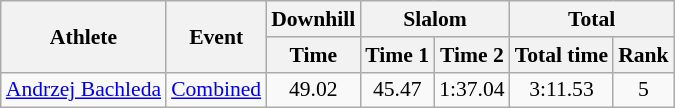<table class="wikitable" style="font-size:90%">
<tr>
<th rowspan="2">Athlete</th>
<th rowspan="2">Event</th>
<th>Downhill</th>
<th colspan="2">Slalom</th>
<th colspan="2">Total</th>
</tr>
<tr>
<th>Time</th>
<th>Time 1</th>
<th>Time 2</th>
<th>Total time</th>
<th>Rank</th>
</tr>
<tr>
<td><a href='#'>Andrzej Bachleda</a></td>
<td><a href='#'>Combined</a></td>
<td align="center">49.02</td>
<td align="center">45.47</td>
<td align="center">1:37.04</td>
<td align="center">3:11.53</td>
<td align="center">5</td>
</tr>
</table>
